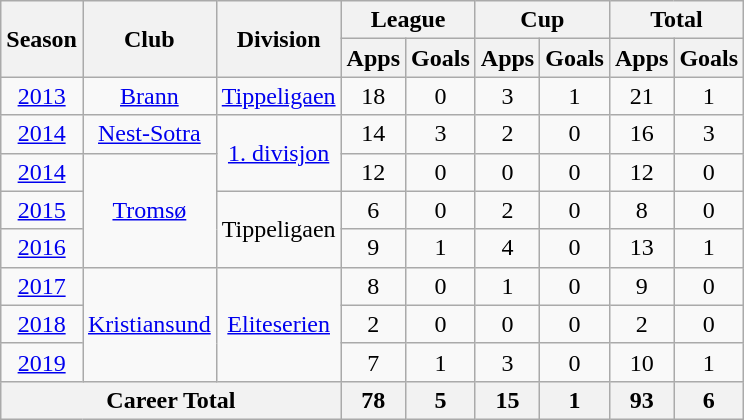<table class="wikitable" style="text-align: center;">
<tr>
<th rowspan="2">Season</th>
<th rowspan="2">Club</th>
<th rowspan="2">Division</th>
<th colspan="2">League</th>
<th colspan="2">Cup</th>
<th colspan="2">Total</th>
</tr>
<tr>
<th>Apps</th>
<th>Goals</th>
<th>Apps</th>
<th>Goals</th>
<th>Apps</th>
<th>Goals</th>
</tr>
<tr>
<td><a href='#'>2013</a></td>
<td rowspan="1" valign="center"><a href='#'>Brann</a></td>
<td rowspan="1" valign="center"><a href='#'>Tippeligaen</a></td>
<td>18</td>
<td>0</td>
<td>3</td>
<td>1</td>
<td>21</td>
<td>1</td>
</tr>
<tr>
<td><a href='#'>2014</a></td>
<td rowspan="1" valign="center"><a href='#'>Nest-Sotra</a></td>
<td rowspan="2" valign="center"><a href='#'>1. divisjon</a></td>
<td>14</td>
<td>3</td>
<td>2</td>
<td>0</td>
<td>16</td>
<td>3</td>
</tr>
<tr>
<td><a href='#'>2014</a></td>
<td rowspan="3" valign="center"><a href='#'>Tromsø</a></td>
<td>12</td>
<td>0</td>
<td>0</td>
<td>0</td>
<td>12</td>
<td>0</td>
</tr>
<tr>
<td><a href='#'>2015</a></td>
<td rowspan="2" valign="center">Tippeligaen</td>
<td>6</td>
<td>0</td>
<td>2</td>
<td>0</td>
<td>8</td>
<td>0</td>
</tr>
<tr>
<td><a href='#'>2016</a></td>
<td>9</td>
<td>1</td>
<td>4</td>
<td>0</td>
<td>13</td>
<td>1</td>
</tr>
<tr>
<td><a href='#'>2017</a></td>
<td rowspan="3" valign="center"><a href='#'>Kristiansund</a></td>
<td rowspan="3" valign="center"><a href='#'>Eliteserien</a></td>
<td>8</td>
<td>0</td>
<td>1</td>
<td>0</td>
<td>9</td>
<td>0</td>
</tr>
<tr>
<td><a href='#'>2018</a></td>
<td>2</td>
<td>0</td>
<td>0</td>
<td>0</td>
<td>2</td>
<td>0</td>
</tr>
<tr>
<td><a href='#'>2019</a></td>
<td>7</td>
<td>1</td>
<td>3</td>
<td>0</td>
<td>10</td>
<td>1</td>
</tr>
<tr>
<th colspan="3">Career Total</th>
<th>78</th>
<th>5</th>
<th>15</th>
<th>1</th>
<th>93</th>
<th>6</th>
</tr>
</table>
